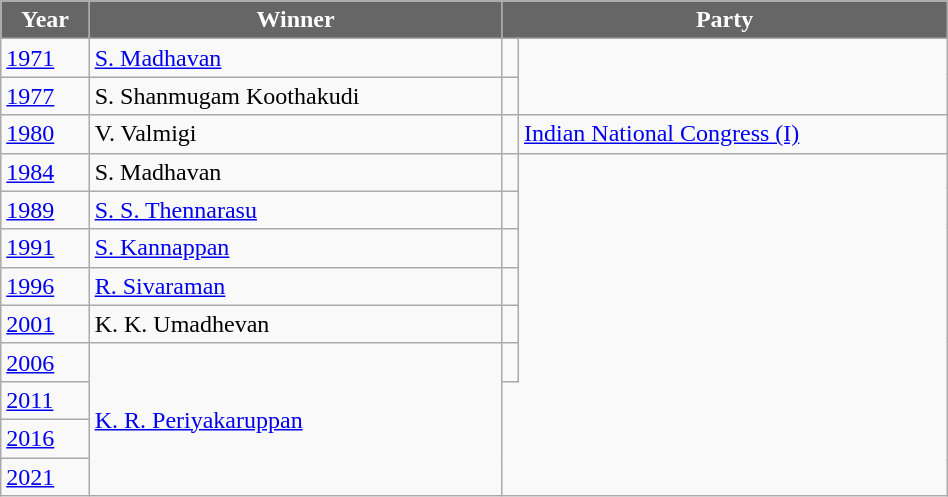<table class="wikitable" width="50%">
<tr>
<th style="background-color:#666666; color:white">Year</th>
<th style="background-color:#666666; color:white">Winner</th>
<th style="background-color:#666666; color:white" colspan="2">Party</th>
</tr>
<tr>
<td><a href='#'>1971</a></td>
<td><a href='#'>S. Madhavan</a></td>
<td></td>
</tr>
<tr>
<td><a href='#'>1977</a></td>
<td>S. Shanmugam Koothakudi</td>
<td></td>
</tr>
<tr>
<td><a href='#'>1980</a></td>
<td>V. Valmigi</td>
<td></td>
<td><a href='#'>Indian National Congress (I)</a></td>
</tr>
<tr>
<td><a href='#'>1984</a></td>
<td>S. Madhavan</td>
<td></td>
</tr>
<tr>
<td><a href='#'>1989</a></td>
<td><a href='#'>S. S. Thennarasu</a></td>
<td></td>
</tr>
<tr>
<td><a href='#'>1991</a></td>
<td><a href='#'>S. Kannappan</a></td>
<td></td>
</tr>
<tr>
<td><a href='#'>1996</a></td>
<td><a href='#'>R. Sivaraman</a></td>
<td></td>
</tr>
<tr>
<td><a href='#'>2001</a></td>
<td>K. K. Umadhevan</td>
<td></td>
</tr>
<tr>
<td><a href='#'>2006</a></td>
<td rowspan=4><a href='#'>K. R. Periyakaruppan</a></td>
<td></td>
</tr>
<tr>
<td><a href='#'>2011</a></td>
</tr>
<tr>
<td><a href='#'>2016</a></td>
</tr>
<tr>
<td><a href='#'>2021</a></td>
</tr>
</table>
